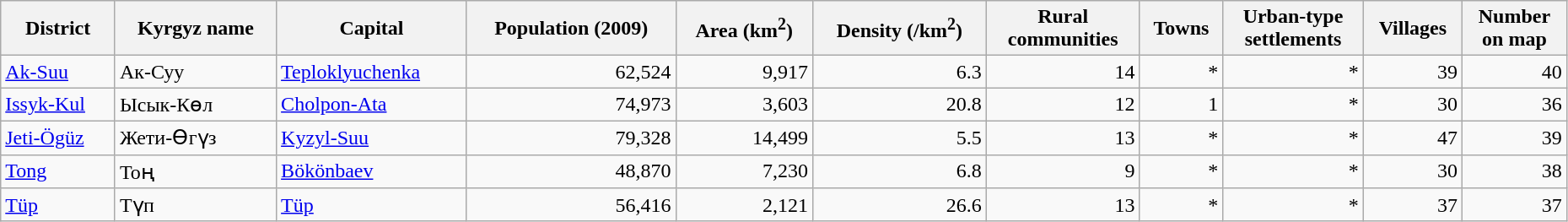<table class="wikitable sortable" width=98%>
<tr>
<th>District</th>
<th>Kyrgyz name</th>
<th>Capital</th>
<th>Population (2009)</th>
<th>Area (km<sup>2</sup>)</th>
<th>Density (/km<sup>2</sup>)</th>
<th>Rural<br>communities</th>
<th>Towns</th>
<th>Urban-type<br>settlements</th>
<th>Villages</th>
<th>Number<br>on map</th>
</tr>
<tr>
<td><a href='#'>Ak-Suu</a></td>
<td>Ак-Суу</td>
<td><a href='#'>Teploklyuchenka</a></td>
<td align="right">62,524</td>
<td align="right">9,917</td>
<td align="right">6.3</td>
<td align="right">14</td>
<td align="right">*</td>
<td align="right">*</td>
<td align="right">39</td>
<td align="right">40</td>
</tr>
<tr>
<td><a href='#'>Issyk-Kul</a></td>
<td>Ысык-Көл</td>
<td><a href='#'>Cholpon-Ata</a></td>
<td align="right">74,973</td>
<td align="right">3,603</td>
<td align="right">20.8</td>
<td align="right">12</td>
<td align="right">1</td>
<td align="right">*</td>
<td align="right">30</td>
<td align="right">36</td>
</tr>
<tr>
<td><a href='#'>Jeti-Ögüz</a></td>
<td>Жети-Өгүз</td>
<td><a href='#'>Kyzyl-Suu</a></td>
<td align="right">79,328</td>
<td align="right">14,499</td>
<td align="right">5.5</td>
<td align="right">13</td>
<td align="right">*</td>
<td align="right">*</td>
<td align="right">47</td>
<td align="right">39</td>
</tr>
<tr>
<td><a href='#'>Tong</a></td>
<td>Тоң</td>
<td><a href='#'>Bökönbaev</a></td>
<td align="right">48,870</td>
<td align="right">7,230</td>
<td align="right">6.8</td>
<td align="right">9</td>
<td align="right">*</td>
<td align="right">*</td>
<td align="right">30</td>
<td align="right">38</td>
</tr>
<tr>
<td><a href='#'>Tüp</a></td>
<td>Түп</td>
<td><a href='#'>Tüp</a></td>
<td align="right">56,416</td>
<td align="right">2,121</td>
<td align="right">26.6</td>
<td align="right">13</td>
<td align="right">*</td>
<td align="right">*</td>
<td align="right">37</td>
<td align="right">37</td>
</tr>
</table>
